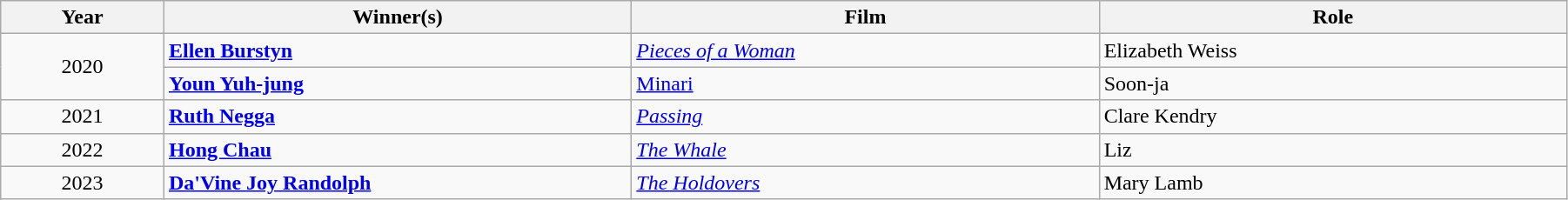<table class="wikitable" width="95%" cellpadding="5">
<tr>
<th width="100"><strong>Year</strong></th>
<th width="300"><strong>Winner(s)</strong></th>
<th width="300"><strong>Film</strong></th>
<th width="300"><strong>Role</strong></th>
</tr>
<tr>
<td rowspan="2" style="text-align:center;">2020</td>
<td><strong><a href='#'>Ellen Burstyn</a></strong></td>
<td><em><a href='#'>Pieces of a Woman</a></em></td>
<td>Elizabeth Weiss</td>
</tr>
<tr>
<td><strong><a href='#'>Youn Yuh-jung</a></strong></td>
<td><a href='#'>Minari</a></td>
<td>Soon-ja</td>
</tr>
<tr>
<td style="text-align:center;">2021</td>
<td><strong><a href='#'>Ruth Negga</a></strong></td>
<td><em><a href='#'>Passing</a></em></td>
<td>Clare Kendry</td>
</tr>
<tr>
<td style="text-align:center;">2022</td>
<td><strong><a href='#'>Hong Chau</a></strong></td>
<td><em><a href='#'>The Whale</a></em></td>
<td>Liz</td>
</tr>
<tr>
<td style="text-align:center;">2023</td>
<td><strong><a href='#'>Da'Vine Joy Randolph</a></strong></td>
<td><em><a href='#'>The Holdovers</a></em></td>
<td>Mary Lamb</td>
</tr>
</table>
